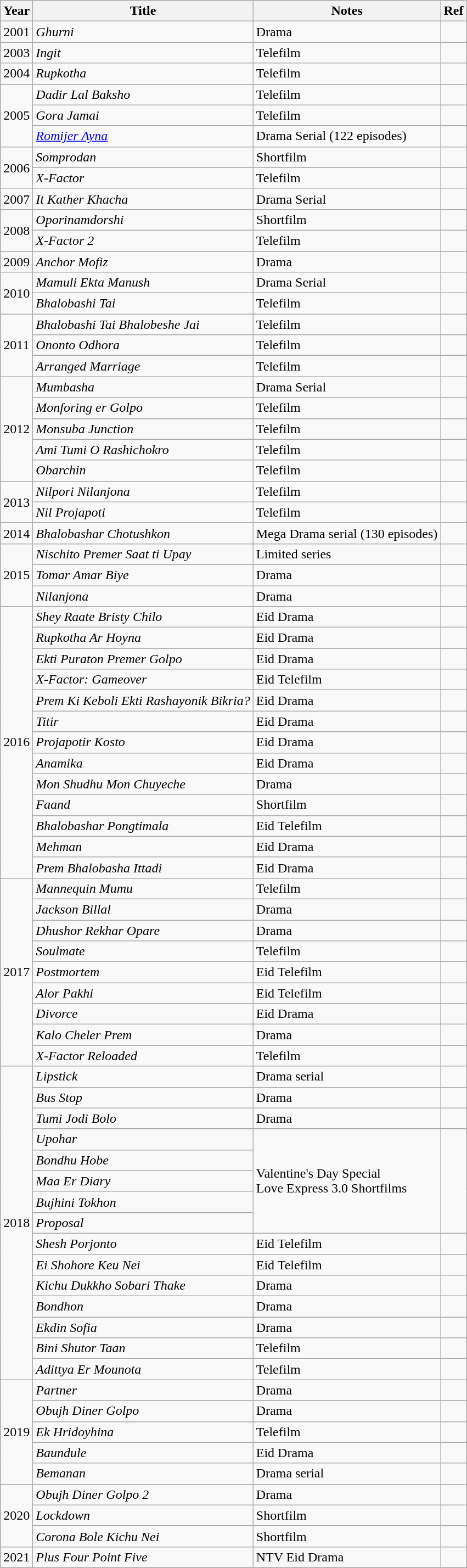<table class="wikitable sortable">
<tr>
<th>Year</th>
<th>Title</th>
<th class="sortable">Notes</th>
<th class="unsortable">Ref</th>
</tr>
<tr>
<td>2001</td>
<td><em>Ghurni</em></td>
<td>Drama</td>
<td></td>
</tr>
<tr>
<td>2003</td>
<td><em>Ingit</em></td>
<td>Telefilm</td>
<td></td>
</tr>
<tr>
<td>2004</td>
<td><em>Rupkotha</em></td>
<td>Telefilm</td>
<td></td>
</tr>
<tr>
<td rowspan="3">2005</td>
<td><em>Dadir Lal Baksho</em></td>
<td>Telefilm</td>
<td></td>
</tr>
<tr>
<td><em>Gora Jamai</em></td>
<td>Telefilm</td>
<td></td>
</tr>
<tr>
<td><em><a href='#'>Romijer Ayna</a></em></td>
<td>Drama Serial (122 episodes)</td>
<td></td>
</tr>
<tr>
<td rowspan="2">2006</td>
<td><em>Somprodan</em></td>
<td>Shortfilm</td>
<td></td>
</tr>
<tr>
<td><em>X-Factor</em></td>
<td>Telefilm</td>
<td></td>
</tr>
<tr>
<td>2007</td>
<td><em>It Kather Khacha</em></td>
<td>Drama Serial</td>
<td></td>
</tr>
<tr>
<td rowspan="2">2008</td>
<td><em>Oporinamdorshi</em></td>
<td>Shortfilm</td>
<td></td>
</tr>
<tr>
<td><em>X-Factor 2</em></td>
<td>Telefilm</td>
<td></td>
</tr>
<tr>
<td>2009</td>
<td><em>Anchor Mofiz</em></td>
<td>Drama</td>
<td></td>
</tr>
<tr>
<td rowspan="2">2010</td>
<td><em>Mamuli Ekta Manush</em></td>
<td>Drama Serial</td>
<td></td>
</tr>
<tr>
<td><em>Bhalobashi Tai</em></td>
<td>Telefilm</td>
<td></td>
</tr>
<tr>
<td rowspan="3">2011</td>
<td><em>Bhalobashi Tai Bhalobeshe Jai</em></td>
<td>Telefilm</td>
<td></td>
</tr>
<tr>
<td><em>Ononto Odhora</em></td>
<td>Telefilm</td>
<td></td>
</tr>
<tr>
<td><em>Arranged Marriage</em></td>
<td>Telefilm</td>
<td></td>
</tr>
<tr>
<td rowspan="5">2012</td>
<td><em>Mumbasha</em></td>
<td>Drama Serial</td>
<td></td>
</tr>
<tr>
<td><em>Monforing er Golpo</em></td>
<td>Telefilm</td>
<td></td>
</tr>
<tr>
<td><em>Monsuba Junction</em></td>
<td>Telefilm</td>
<td></td>
</tr>
<tr>
<td><em>Ami Tumi O Rashichokro</em></td>
<td>Telefilm</td>
<td></td>
</tr>
<tr>
<td><em>Obarchin</em></td>
<td>Telefilm</td>
<td></td>
</tr>
<tr>
<td rowspan="2">2013</td>
<td><em>Nilpori Nilanjona</em></td>
<td>Telefilm</td>
<td></td>
</tr>
<tr>
<td><em>Nil Projapoti</em></td>
<td>Telefilm</td>
<td></td>
</tr>
<tr>
<td>2014</td>
<td><em>Bhalobashar Chotushkon</em></td>
<td>Mega Drama serial (130 episodes)</td>
<td></td>
</tr>
<tr>
<td rowspan="3">2015</td>
<td><em>Nischito Premer Saat ti Upay</em></td>
<td>Limited series</td>
<td></td>
</tr>
<tr>
<td><em>Tomar Amar Biye</em></td>
<td>Drama</td>
<td></td>
</tr>
<tr>
<td><em>Nilanjona</em></td>
<td>Drama</td>
<td></td>
</tr>
<tr>
<td rowspan="13">2016</td>
<td><em>Shey Raate Bristy Chilo</em></td>
<td>Eid Drama</td>
<td></td>
</tr>
<tr>
<td><em>Rupkotha Ar Hoyna</em></td>
<td>Eid Drama</td>
<td></td>
</tr>
<tr>
<td><em>Ekti Puraton Premer Golpo</em></td>
<td>Eid Drama</td>
<td></td>
</tr>
<tr>
<td><em>X-Factor: Gameover</em></td>
<td>Eid Telefilm</td>
<td></td>
</tr>
<tr>
<td><em>Prem Ki Keboli Ekti Rashayonik Bikria?</em></td>
<td>Eid Drama</td>
<td></td>
</tr>
<tr>
<td><em>Titir</em></td>
<td>Eid Drama</td>
<td></td>
</tr>
<tr>
<td><em>Projapotir Kosto</em></td>
<td>Eid Drama</td>
<td></td>
</tr>
<tr>
<td><em>Anamika</em></td>
<td>Eid Drama</td>
<td></td>
</tr>
<tr>
<td><em>Mon Shudhu Mon Chuyeche</em></td>
<td>Drama</td>
<td></td>
</tr>
<tr>
<td><em>Faand</em></td>
<td>Shortfilm</td>
<td></td>
</tr>
<tr>
<td><em>Bhalobashar Pongtimala</em></td>
<td>Eid Telefilm</td>
<td></td>
</tr>
<tr>
<td><em>Mehman</em></td>
<td>Eid Drama</td>
<td></td>
</tr>
<tr>
<td><em>Prem Bhalobasha Ittadi</em></td>
<td>Eid Drama</td>
<td></td>
</tr>
<tr>
<td rowspan="9">2017</td>
<td><em>Mannequin Mumu</em></td>
<td>Telefilm</td>
<td></td>
</tr>
<tr>
<td><em>Jackson Billal</em></td>
<td>Drama</td>
<td></td>
</tr>
<tr>
<td><em>Dhushor Rekhar Opare</em></td>
<td>Drama</td>
<td></td>
</tr>
<tr>
<td><em>Soulmate</em></td>
<td>Telefilm</td>
<td></td>
</tr>
<tr>
<td><em>Postmortem</em></td>
<td>Eid Telefilm</td>
<td></td>
</tr>
<tr>
<td><em>Alor Pakhi</em></td>
<td>Eid Telefilm</td>
<td></td>
</tr>
<tr>
<td><em>Divorce</em></td>
<td>Eid Drama</td>
<td></td>
</tr>
<tr>
<td><em>Kalo Cheler Prem</em></td>
<td>Drama</td>
<td></td>
</tr>
<tr>
<td><em>X-Factor Reloaded</em></td>
<td>Telefilm</td>
<td></td>
</tr>
<tr>
<td rowspan="15">2018</td>
<td><em>Lipstick</em></td>
<td>Drama serial</td>
<td></td>
</tr>
<tr>
<td><em>Bus Stop</em></td>
<td>Drama</td>
<td></td>
</tr>
<tr>
<td><em>Tumi Jodi Bolo</em></td>
<td>Drama</td>
<td></td>
</tr>
<tr>
<td><em>Upohar</em></td>
<td rowspan="5">Valentine's Day Special <br> Love Express 3.0 Shortfilms</td>
<td rowspan="5"></td>
</tr>
<tr>
<td><em>Bondhu Hobe</em></td>
</tr>
<tr>
<td><em>Maa Er Diary</em></td>
</tr>
<tr>
<td><em>Bujhini Tokhon</em></td>
</tr>
<tr>
<td><em>Proposal</em></td>
</tr>
<tr>
<td><em>Shesh Porjonto</em></td>
<td>Eid Telefilm</td>
<td></td>
</tr>
<tr>
<td><em>Ei Shohore Keu Nei</em></td>
<td>Eid Telefilm</td>
<td></td>
</tr>
<tr>
<td><em>Kichu Dukkho Sobari Thake</em></td>
<td>Drama</td>
<td></td>
</tr>
<tr>
<td><em>Bondhon</em></td>
<td>Drama</td>
<td></td>
</tr>
<tr>
<td><em>Ekdin Sofia</em></td>
<td>Drama</td>
<td></td>
</tr>
<tr>
<td><em>Bini Shutor Taan</em></td>
<td>Telefilm</td>
<td></td>
</tr>
<tr>
<td><em>Adittya Er Mounota</em></td>
<td>Telefilm</td>
<td></td>
</tr>
<tr>
<td rowspan="5">2019</td>
<td><em>Partner</em></td>
<td>Drama</td>
<td></td>
</tr>
<tr>
<td><em>Obujh Diner Golpo</em></td>
<td>Drama</td>
<td></td>
</tr>
<tr>
<td><em>Ek Hridoyhina</em></td>
<td>Telefilm</td>
<td></td>
</tr>
<tr>
<td><em>Baundule</em></td>
<td>Eid Drama</td>
<td></td>
</tr>
<tr>
<td><em>Bemanan</em></td>
<td>Drama serial</td>
<td></td>
</tr>
<tr>
<td rowspan="3">2020</td>
<td><em>Obujh Diner Golpo 2</em></td>
<td>Drama</td>
<td></td>
</tr>
<tr>
<td><em>Lockdown</em></td>
<td>Shortfilm</td>
<td></td>
</tr>
<tr>
<td><em>Corona Bole Kichu Nei</em></td>
<td>Shortfilm</td>
<td></td>
</tr>
<tr>
<td rowspan="1">2021</td>
<td><em>Plus Four Point Five</em></td>
<td>NTV Eid Drama</td>
<td></td>
</tr>
</table>
